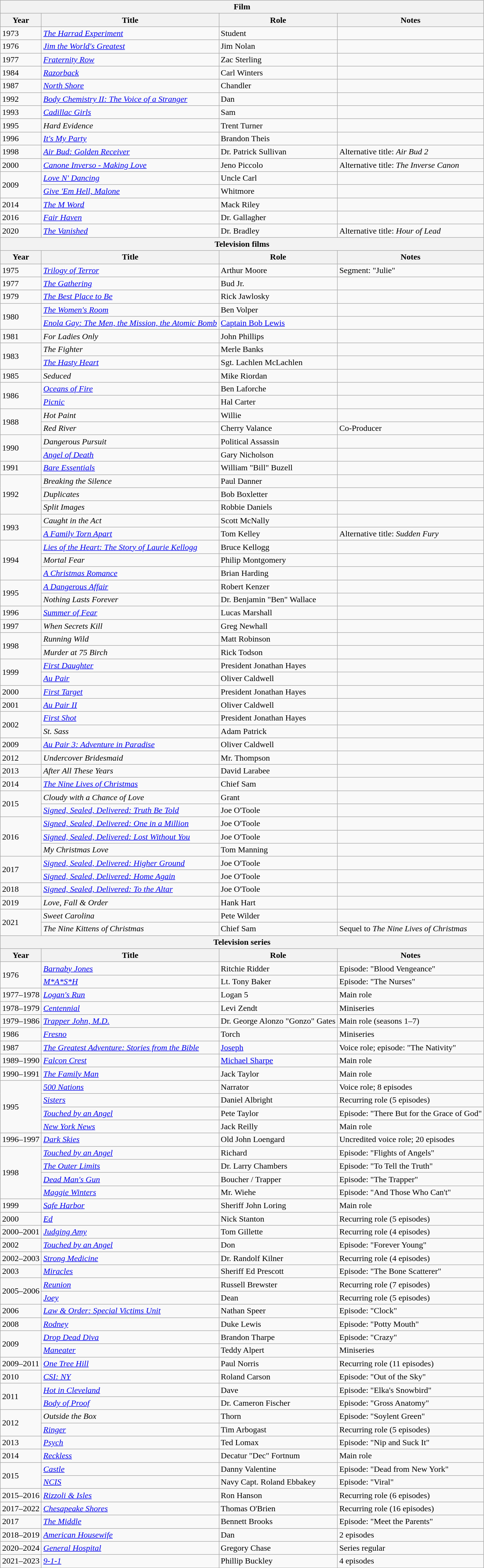<table class="wikitable sortable">
<tr>
<th colspan="4">Film</th>
</tr>
<tr>
<th>Year</th>
<th>Title</th>
<th>Role</th>
<th class="unsortable">Notes</th>
</tr>
<tr>
<td>1973</td>
<td><em><a href='#'>The Harrad Experiment</a></em></td>
<td>Student</td>
<td></td>
</tr>
<tr>
<td>1976</td>
<td><em><a href='#'>Jim the World's Greatest</a></em></td>
<td>Jim Nolan</td>
<td></td>
</tr>
<tr>
<td>1977</td>
<td><em><a href='#'>Fraternity Row</a></em></td>
<td>Zac Sterling</td>
<td></td>
</tr>
<tr>
<td>1984</td>
<td><em><a href='#'>Razorback</a></em></td>
<td>Carl Winters</td>
<td></td>
</tr>
<tr>
<td>1987</td>
<td><em><a href='#'>North Shore</a></em></td>
<td>Chandler</td>
<td></td>
</tr>
<tr>
<td>1992</td>
<td><em><a href='#'>Body Chemistry II: The Voice of a Stranger</a></em></td>
<td>Dan</td>
<td></td>
</tr>
<tr>
<td>1993</td>
<td><em><a href='#'>Cadillac Girls</a></em></td>
<td>Sam</td>
<td></td>
</tr>
<tr>
<td>1995</td>
<td><em>Hard Evidence</em></td>
<td>Trent Turner</td>
<td></td>
</tr>
<tr>
<td>1996</td>
<td><em><a href='#'>It's My Party</a></em></td>
<td>Brandon Theis</td>
<td></td>
</tr>
<tr>
<td>1998</td>
<td><em><a href='#'>Air Bud: Golden Receiver</a></em></td>
<td>Dr. Patrick Sullivan</td>
<td>Alternative title: <em>Air Bud 2</em></td>
</tr>
<tr>
<td>2000</td>
<td><em><a href='#'>Canone Inverso - Making Love</a></em></td>
<td>Jeno Piccolo</td>
<td>Alternative title: <em>The Inverse Canon</em></td>
</tr>
<tr>
<td rowspan=2>2009</td>
<td><em><a href='#'>Love N' Dancing</a></em></td>
<td>Uncle Carl</td>
<td></td>
</tr>
<tr>
<td><em><a href='#'>Give 'Em Hell, Malone</a></em></td>
<td>Whitmore</td>
<td></td>
</tr>
<tr>
<td>2014</td>
<td><em><a href='#'>The M Word</a></em></td>
<td>Mack Riley</td>
<td></td>
</tr>
<tr>
<td>2016</td>
<td><em><a href='#'>Fair Haven</a></em></td>
<td>Dr. Gallagher</td>
<td></td>
</tr>
<tr>
<td>2020</td>
<td><em><a href='#'>The Vanished</a></em></td>
<td>Dr. Bradley</td>
<td>Alternative title: <em>Hour of Lead</em></td>
</tr>
<tr>
<th colspan="4">Television films</th>
</tr>
<tr>
<th>Year</th>
<th>Title</th>
<th>Role</th>
<th>Notes</th>
</tr>
<tr>
<td>1975</td>
<td><em><a href='#'>Trilogy of Terror</a></em></td>
<td>Arthur Moore</td>
<td>Segment: "Julie"</td>
</tr>
<tr>
<td>1977</td>
<td><em><a href='#'>The Gathering</a></em></td>
<td>Bud Jr.</td>
<td></td>
</tr>
<tr>
<td>1979</td>
<td><em><a href='#'>The Best Place to Be</a></em></td>
<td>Rick Jawlosky</td>
<td></td>
</tr>
<tr>
<td rowspan=2>1980</td>
<td><em><a href='#'>The Women's Room</a></em></td>
<td>Ben Volper</td>
<td></td>
</tr>
<tr>
<td><em><a href='#'>Enola Gay: The Men, the Mission, the Atomic Bomb</a></em></td>
<td><a href='#'>Captain Bob Lewis</a></td>
<td></td>
</tr>
<tr>
<td>1981</td>
<td><em>For Ladies Only</em></td>
<td>John Phillips</td>
<td></td>
</tr>
<tr>
<td rowspan=2>1983</td>
<td><em>The Fighter</em></td>
<td>Merle Banks</td>
<td></td>
</tr>
<tr>
<td><em><a href='#'>The Hasty Heart</a></em></td>
<td>Sgt. Lachlen McLachlen</td>
<td></td>
</tr>
<tr>
<td>1985</td>
<td><em>Seduced</em></td>
<td>Mike Riordan</td>
<td></td>
</tr>
<tr>
<td rowspan=2>1986</td>
<td><em><a href='#'>Oceans of Fire</a></em></td>
<td>Ben Laforche</td>
<td></td>
</tr>
<tr>
<td><em><a href='#'>Picnic</a></em></td>
<td>Hal Carter</td>
<td></td>
</tr>
<tr>
<td rowspan=2>1988</td>
<td><em>Hot Paint</em></td>
<td>Willie</td>
<td></td>
</tr>
<tr>
<td><em>Red River</em></td>
<td>Cherry Valance</td>
<td>Co-Producer</td>
</tr>
<tr>
<td rowspan=2>1990</td>
<td><em>Dangerous Pursuit</em></td>
<td>Political Assassin</td>
<td></td>
</tr>
<tr>
<td><em><a href='#'>Angel of Death</a></em></td>
<td>Gary Nicholson</td>
<td></td>
</tr>
<tr>
<td>1991</td>
<td><em><a href='#'>Bare Essentials</a></em></td>
<td>William "Bill" Buzell</td>
<td></td>
</tr>
<tr>
<td rowspan=3>1992</td>
<td><em>Breaking the Silence</em></td>
<td>Paul Danner</td>
<td></td>
</tr>
<tr>
<td><em>Duplicates</em></td>
<td>Bob Boxletter</td>
<td></td>
</tr>
<tr>
<td><em>Split Images</em></td>
<td>Robbie Daniels</td>
<td></td>
</tr>
<tr>
<td rowspan=2>1993</td>
<td><em>Caught in the Act</em></td>
<td>Scott McNally</td>
<td></td>
</tr>
<tr>
<td><em><a href='#'>A Family Torn Apart</a></em></td>
<td>Tom Kelley</td>
<td>Alternative title: <em>Sudden Fury</em></td>
</tr>
<tr>
<td rowspan=3>1994</td>
<td><em><a href='#'>Lies of the Heart: The Story of Laurie Kellogg</a></em></td>
<td>Bruce Kellogg</td>
<td></td>
</tr>
<tr>
<td><em>Mortal Fear</em></td>
<td>Philip Montgomery</td>
<td></td>
</tr>
<tr>
<td><em><a href='#'>A Christmas Romance</a></em></td>
<td>Brian Harding</td>
<td></td>
</tr>
<tr>
<td rowspan=2>1995</td>
<td><em><a href='#'>A Dangerous Affair</a></em></td>
<td>Robert Kenzer</td>
<td></td>
</tr>
<tr>
<td><em>Nothing Lasts Forever</em></td>
<td>Dr. Benjamin "Ben" Wallace</td>
<td></td>
</tr>
<tr>
<td>1996</td>
<td><em><a href='#'>Summer of Fear</a></em></td>
<td>Lucas Marshall</td>
<td></td>
</tr>
<tr>
<td>1997</td>
<td><em>When Secrets Kill</em></td>
<td>Greg Newhall</td>
<td></td>
</tr>
<tr>
<td rowspan=2>1998</td>
<td><em>Running Wild</em></td>
<td>Matt Robinson</td>
<td></td>
</tr>
<tr>
<td><em>Murder at 75 Birch</em></td>
<td>Rick Todson</td>
<td></td>
</tr>
<tr>
<td rowspan=2>1999</td>
<td><em><a href='#'>First Daughter</a></em></td>
<td>President Jonathan Hayes</td>
<td></td>
</tr>
<tr>
<td><em><a href='#'>Au Pair</a></em></td>
<td>Oliver Caldwell</td>
<td></td>
</tr>
<tr>
<td>2000</td>
<td><em><a href='#'>First Target</a></em></td>
<td>President Jonathan Hayes</td>
<td></td>
</tr>
<tr>
<td>2001</td>
<td><em><a href='#'>Au Pair II</a></em></td>
<td>Oliver Caldwell</td>
<td></td>
</tr>
<tr>
<td rowspan=2>2002</td>
<td><em><a href='#'>First Shot</a></em></td>
<td>President Jonathan Hayes</td>
<td></td>
</tr>
<tr>
<td><em>St. Sass</em></td>
<td>Adam Patrick</td>
<td></td>
</tr>
<tr>
<td>2009</td>
<td><em><a href='#'>Au Pair 3: Adventure in Paradise</a></em></td>
<td>Oliver Caldwell</td>
<td></td>
</tr>
<tr>
<td>2012</td>
<td><em>Undercover Bridesmaid</em></td>
<td>Mr. Thompson</td>
<td></td>
</tr>
<tr>
<td>2013</td>
<td><em>After All These Years</em></td>
<td>David Larabee</td>
<td></td>
</tr>
<tr>
<td>2014</td>
<td><em><a href='#'>The Nine Lives of Christmas</a></em></td>
<td>Chief Sam</td>
<td></td>
</tr>
<tr>
<td rowspan=2>2015</td>
<td><em>Cloudy with a Chance of Love</em></td>
<td>Grant</td>
<td></td>
</tr>
<tr>
<td><em><a href='#'>Signed, Sealed, Delivered: Truth Be Told</a></em></td>
<td>Joe O'Toole</td>
<td></td>
</tr>
<tr>
<td rowspan=3>2016</td>
<td><em><a href='#'>Signed, Sealed, Delivered: One in a Million</a></em></td>
<td>Joe O'Toole</td>
<td></td>
</tr>
<tr>
<td><em><a href='#'>Signed, Sealed, Delivered: Lost Without You</a></em></td>
<td>Joe O'Toole</td>
<td></td>
</tr>
<tr>
<td><em>My Christmas Love</em></td>
<td>Tom Manning</td>
<td></td>
</tr>
<tr>
<td rowspan=2>2017</td>
<td><em><a href='#'>Signed, Sealed, Delivered: Higher Ground</a></em></td>
<td>Joe O'Toole</td>
<td></td>
</tr>
<tr>
<td><em><a href='#'>Signed, Sealed, Delivered: Home Again</a></em></td>
<td>Joe O'Toole</td>
<td></td>
</tr>
<tr>
<td>2018</td>
<td><em><a href='#'>Signed, Sealed, Delivered: To the Altar</a></em></td>
<td>Joe O'Toole</td>
<td></td>
</tr>
<tr>
<td>2019</td>
<td><em>Love, Fall & Order</em></td>
<td>Hank Hart</td>
<td></td>
</tr>
<tr>
<td rowspan=2>2021</td>
<td><em>Sweet Carolina</em></td>
<td>Pete Wilder</td>
<td></td>
</tr>
<tr>
<td><em>The Nine Kittens of Christmas</em></td>
<td>Chief Sam</td>
<td>Sequel to <em>The Nine Lives of Christmas</em></td>
</tr>
<tr>
<th colspan="4">Television series</th>
</tr>
<tr>
<th>Year</th>
<th>Title</th>
<th>Role</th>
<th>Notes</th>
</tr>
<tr>
<td rowspan=2>1976</td>
<td><em><a href='#'>Barnaby Jones</a></em></td>
<td>Ritchie Ridder</td>
<td>Episode: "Blood Vengeance"</td>
</tr>
<tr>
<td><em><a href='#'>M*A*S*H</a></em></td>
<td>Lt. Tony Baker</td>
<td>Episode: "The Nurses"</td>
</tr>
<tr>
<td>1977–1978</td>
<td><em><a href='#'>Logan's Run</a></em></td>
<td>Logan 5</td>
<td>Main role</td>
</tr>
<tr>
<td>1978–1979</td>
<td><em><a href='#'>Centennial</a></em></td>
<td>Levi Zendt</td>
<td>Miniseries</td>
</tr>
<tr>
<td>1979–1986</td>
<td><em><a href='#'>Trapper John, M.D.</a></em></td>
<td>Dr. George Alonzo "Gonzo" Gates</td>
<td>Main role (seasons 1–7)</td>
</tr>
<tr>
<td>1986</td>
<td><em><a href='#'>Fresno</a></em></td>
<td>Torch</td>
<td>Miniseries</td>
</tr>
<tr>
<td>1987</td>
<td><em><a href='#'>The Greatest Adventure: Stories from the Bible</a></em></td>
<td><a href='#'>Joseph</a></td>
<td>Voice role; episode: "The Nativity"</td>
</tr>
<tr>
<td>1989–1990</td>
<td><em><a href='#'>Falcon Crest</a></em></td>
<td><a href='#'>Michael Sharpe</a></td>
<td>Main role</td>
</tr>
<tr>
<td>1990–1991</td>
<td><em><a href='#'>The Family Man</a></em></td>
<td>Jack Taylor</td>
<td>Main role</td>
</tr>
<tr>
<td rowspan=4>1995</td>
<td><em><a href='#'>500 Nations</a></em></td>
<td>Narrator</td>
<td>Voice role; 8 episodes</td>
</tr>
<tr>
<td><em><a href='#'>Sisters</a></em></td>
<td>Daniel Albright</td>
<td>Recurring role (5 episodes)</td>
</tr>
<tr>
<td><em><a href='#'>Touched by an Angel</a></em></td>
<td>Pete Taylor</td>
<td>Episode: "There But for the Grace of God"</td>
</tr>
<tr>
<td><em><a href='#'>New York News</a></em></td>
<td>Jack Reilly</td>
<td>Main role</td>
</tr>
<tr>
<td>1996–1997</td>
<td><em><a href='#'>Dark Skies</a></em></td>
<td>Old John Loengard</td>
<td>Uncredited voice role; 20 episodes</td>
</tr>
<tr>
<td rowspan=4>1998</td>
<td><em><a href='#'>Touched by an Angel</a></em></td>
<td>Richard</td>
<td>Episode: "Flights of Angels"</td>
</tr>
<tr>
<td><em><a href='#'>The Outer Limits</a></em></td>
<td>Dr. Larry Chambers</td>
<td>Episode: "To Tell the Truth"</td>
</tr>
<tr>
<td><em><a href='#'>Dead Man's Gun</a></em></td>
<td>Boucher / Trapper</td>
<td>Episode: "The Trapper"</td>
</tr>
<tr>
<td><em><a href='#'>Maggie Winters</a></em></td>
<td>Mr. Wiehe</td>
<td>Episode: "And Those Who Can't"</td>
</tr>
<tr>
<td>1999</td>
<td><em><a href='#'>Safe Harbor</a></em></td>
<td>Sheriff John Loring</td>
<td>Main role</td>
</tr>
<tr>
<td>2000</td>
<td><em><a href='#'>Ed</a></em></td>
<td>Nick Stanton</td>
<td>Recurring role (5 episodes)</td>
</tr>
<tr>
<td>2000–2001</td>
<td><em><a href='#'>Judging Amy</a></em></td>
<td>Tom Gillette</td>
<td>Recurring role (4 episodes)</td>
</tr>
<tr>
<td>2002</td>
<td><em><a href='#'>Touched by an Angel</a></em></td>
<td>Don</td>
<td>Episode: "Forever Young"</td>
</tr>
<tr>
<td>2002–2003</td>
<td><em><a href='#'>Strong Medicine</a></em></td>
<td>Dr. Randolf Kilner</td>
<td>Recurring role (4 episodes)</td>
</tr>
<tr>
<td>2003</td>
<td><em><a href='#'>Miracles</a></em></td>
<td>Sheriff Ed Prescott</td>
<td>Episode: "The Bone Scatterer"</td>
</tr>
<tr>
<td rowspan=2>2005–2006</td>
<td><em><a href='#'>Reunion</a></em></td>
<td>Russell Brewster</td>
<td>Recurring role (7 episodes)</td>
</tr>
<tr>
<td><em><a href='#'>Joey</a></em></td>
<td>Dean</td>
<td>Recurring role (5 episodes)</td>
</tr>
<tr>
<td>2006</td>
<td><em><a href='#'>Law & Order: Special Victims Unit</a></em></td>
<td>Nathan Speer</td>
<td>Episode: "Clock"</td>
</tr>
<tr>
<td>2008</td>
<td><em><a href='#'>Rodney</a></em></td>
<td>Duke Lewis</td>
<td>Episode: "Potty Mouth"</td>
</tr>
<tr>
<td rowspan=2>2009</td>
<td><em><a href='#'>Drop Dead Diva</a></em></td>
<td>Brandon Tharpe</td>
<td>Episode: "Crazy"</td>
</tr>
<tr>
<td><em><a href='#'>Maneater</a></em></td>
<td>Teddy Alpert</td>
<td>Miniseries</td>
</tr>
<tr>
<td>2009–2011</td>
<td><em><a href='#'>One Tree Hill</a></em></td>
<td>Paul Norris</td>
<td>Recurring role (11 episodes)</td>
</tr>
<tr>
<td>2010</td>
<td><em><a href='#'>CSI: NY</a></em></td>
<td>Roland Carson</td>
<td>Episode: "Out of the Sky"</td>
</tr>
<tr>
<td rowspan=2>2011</td>
<td><em><a href='#'>Hot in Cleveland</a></em></td>
<td>Dave</td>
<td>Episode: "Elka's Snowbird"</td>
</tr>
<tr>
<td><em><a href='#'>Body of Proof</a></em></td>
<td>Dr. Cameron Fischer</td>
<td>Episode: "Gross Anatomy"</td>
</tr>
<tr>
<td rowspan=2>2012</td>
<td><em>Outside the Box</em></td>
<td>Thorn</td>
<td>Episode: "Soylent Green"</td>
</tr>
<tr>
<td><em><a href='#'>Ringer</a></em></td>
<td>Tim Arbogast</td>
<td>Recurring role (5 episodes)</td>
</tr>
<tr>
<td>2013</td>
<td><em><a href='#'>Psych</a></em></td>
<td>Ted Lomax</td>
<td>Episode: "Nip and Suck It"</td>
</tr>
<tr>
<td>2014</td>
<td><em><a href='#'>Reckless</a></em></td>
<td>Decatur "Dec" Fortnum</td>
<td>Main role</td>
</tr>
<tr>
<td rowspan=2>2015</td>
<td><em><a href='#'>Castle</a></em></td>
<td>Danny Valentine</td>
<td>Episode: "Dead from New York"</td>
</tr>
<tr>
<td><em><a href='#'>NCIS</a></em></td>
<td>Navy Capt. Roland Ebbakey</td>
<td>Episode: "Viral"</td>
</tr>
<tr>
<td>2015–2016</td>
<td><em><a href='#'>Rizzoli & Isles</a></em></td>
<td>Ron Hanson</td>
<td>Recurring role (6 episodes)</td>
</tr>
<tr>
<td>2017–2022</td>
<td><em><a href='#'>Chesapeake Shores</a></em></td>
<td>Thomas O'Brien</td>
<td>Recurring role (16 episodes)</td>
</tr>
<tr>
<td>2017</td>
<td><em><a href='#'>The Middle</a></em></td>
<td>Bennett Brooks</td>
<td>Episode: "Meet the Parents"</td>
</tr>
<tr>
<td>2018–2019</td>
<td><em><a href='#'>American Housewife</a></em></td>
<td>Dan</td>
<td>2 episodes</td>
</tr>
<tr>
<td>2020–2024</td>
<td><em><a href='#'>General Hospital</a></em></td>
<td>Gregory Chase</td>
<td>Series regular</td>
</tr>
<tr>
<td>2021–2023</td>
<td><em><a href='#'>9-1-1</a></em></td>
<td>Phillip Buckley</td>
<td>4 episodes</td>
</tr>
</table>
